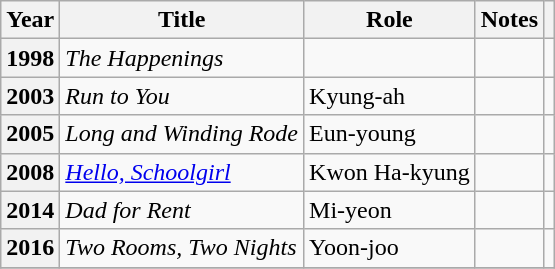<table class="wikitable plainrowheaders sortable">
<tr>
<th scope="col">Year</th>
<th scope="col">Title</th>
<th scope="col">Role</th>
<th scope="col" class="unsortable">Notes</th>
<th scope="col" class="unsortable"></th>
</tr>
<tr>
<th scope="row">1998</th>
<td><em>The Happenings</em></td>
<td></td>
<td></td>
<td></td>
</tr>
<tr>
<th scope="row">2003</th>
<td><em>Run to You</em></td>
<td>Kyung-ah</td>
<td></td>
<td></td>
</tr>
<tr>
<th scope="row">2005</th>
<td><em>Long and Winding Rode</em></td>
<td>Eun-young</td>
<td></td>
<td></td>
</tr>
<tr>
<th scope="row">2008</th>
<td><em><a href='#'>Hello, Schoolgirl</a></em></td>
<td>Kwon Ha-kyung</td>
<td></td>
<td></td>
</tr>
<tr>
<th scope="row">2014</th>
<td><em>Dad for Rent</em></td>
<td>Mi-yeon</td>
<td></td>
<td></td>
</tr>
<tr>
<th scope="row">2016</th>
<td><em>Two Rooms, Two Nights</em></td>
<td>Yoon-joo</td>
<td></td>
<td></td>
</tr>
<tr>
</tr>
</table>
